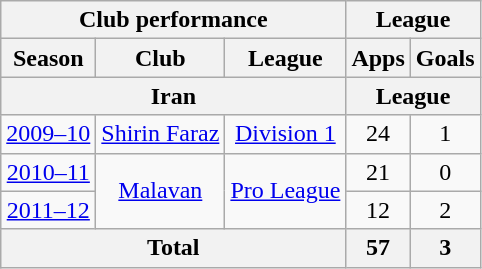<table class="wikitable" style="text-align:center;">
<tr>
<th colspan=3>Club performance</th>
<th colspan=2>League</th>
</tr>
<tr>
<th>Season</th>
<th>Club</th>
<th>League</th>
<th>Apps</th>
<th>Goals</th>
</tr>
<tr>
<th colspan=3>Iran</th>
<th colspan=2>League</th>
</tr>
<tr>
<td><a href='#'>2009–10</a></td>
<td rowspan="1"><a href='#'>Shirin Faraz</a></td>
<td rowspan="1"><a href='#'>Division 1</a></td>
<td>24</td>
<td>1</td>
</tr>
<tr>
<td><a href='#'>2010–11</a></td>
<td rowspan="2"><a href='#'>Malavan</a></td>
<td rowspan="2"><a href='#'>Pro League</a></td>
<td>21</td>
<td>0</td>
</tr>
<tr>
<td><a href='#'>2011–12</a></td>
<td rowspan="1">12</td>
<td>2</td>
</tr>
<tr>
<th colspan=3>Total</th>
<th>57</th>
<th>3</th>
</tr>
</table>
